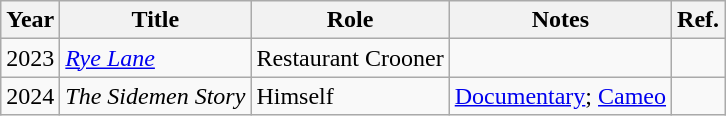<table class="wikitable">
<tr>
<th>Year</th>
<th>Title</th>
<th>Role</th>
<th>Notes</th>
<th>Ref.</th>
</tr>
<tr>
<td>2023</td>
<td><em><a href='#'>Rye Lane</a></em></td>
<td>Restaurant Crooner</td>
<td></td>
<td></td>
</tr>
<tr>
<td>2024</td>
<td><em>The Sidemen Story</em></td>
<td>Himself</td>
<td><a href='#'>Documentary</a>; <a href='#'>Cameo</a></td>
<td></td>
</tr>
</table>
